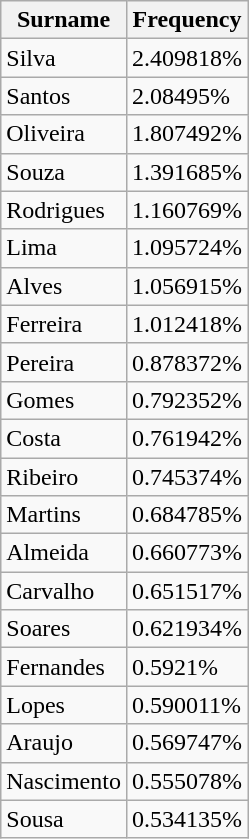<table class="wikitable sortable">
<tr>
<th>Surname</th>
<th>Frequency</th>
</tr>
<tr>
<td>Silva</td>
<td>2.409818%</td>
</tr>
<tr>
<td>Santos</td>
<td>2.08495%</td>
</tr>
<tr>
<td>Oliveira</td>
<td>1.807492%</td>
</tr>
<tr>
<td>Souza</td>
<td>1.391685%</td>
</tr>
<tr>
<td>Rodrigues</td>
<td>1.160769%</td>
</tr>
<tr>
<td>Lima</td>
<td>1.095724%</td>
</tr>
<tr>
<td>Alves</td>
<td>1.056915%</td>
</tr>
<tr>
<td>Ferreira</td>
<td>1.012418%</td>
</tr>
<tr>
<td>Pereira</td>
<td>0.878372%</td>
</tr>
<tr>
<td>Gomes</td>
<td>0.792352%</td>
</tr>
<tr>
<td>Costa</td>
<td>0.761942%</td>
</tr>
<tr>
<td>Ribeiro</td>
<td>0.745374%</td>
</tr>
<tr>
<td>Martins</td>
<td>0.684785%</td>
</tr>
<tr>
<td>Almeida</td>
<td>0.660773%</td>
</tr>
<tr>
<td>Carvalho</td>
<td>0.651517%</td>
</tr>
<tr>
<td>Soares</td>
<td>0.621934%</td>
</tr>
<tr>
<td>Fernandes</td>
<td>0.5921%</td>
</tr>
<tr>
<td>Lopes</td>
<td>0.590011%</td>
</tr>
<tr>
<td>Araujo</td>
<td>0.569747%</td>
</tr>
<tr>
<td>Nascimento</td>
<td>0.555078%</td>
</tr>
<tr>
<td>Sousa</td>
<td>0.534135%</td>
</tr>
</table>
